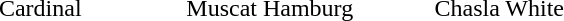<table class="graytable" style="text-align:center">
<tr>
<td width="25%"></td>
<td width="25%"></td>
<td width="25%"></td>
</tr>
<tr>
<td>Cardinal</td>
<td>Muscat Hamburg</td>
<td>Chasla White</td>
</tr>
</table>
